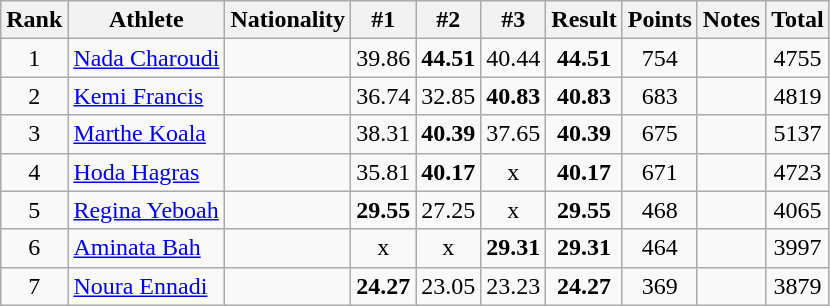<table class="wikitable sortable" style="text-align:center">
<tr>
<th>Rank</th>
<th>Athlete</th>
<th>Nationality</th>
<th>#1</th>
<th>#2</th>
<th>#3</th>
<th>Result</th>
<th>Points</th>
<th>Notes</th>
<th>Total</th>
</tr>
<tr>
<td>1</td>
<td align=left><a href='#'>Nada Charoudi</a></td>
<td align=left></td>
<td>39.86</td>
<td><strong>44.51</strong></td>
<td>40.44</td>
<td><strong>44.51</strong></td>
<td>754</td>
<td></td>
<td>4755</td>
</tr>
<tr>
<td>2</td>
<td align=left><a href='#'>Kemi Francis</a></td>
<td align=left></td>
<td>36.74</td>
<td>32.85</td>
<td><strong>40.83</strong></td>
<td><strong>40.83</strong></td>
<td>683</td>
<td></td>
<td>4819</td>
</tr>
<tr>
<td>3</td>
<td align=left><a href='#'>Marthe Koala</a></td>
<td align=left></td>
<td>38.31</td>
<td><strong>40.39</strong></td>
<td>37.65</td>
<td><strong>40.39</strong></td>
<td>675</td>
<td></td>
<td>5137</td>
</tr>
<tr>
<td>4</td>
<td align=left><a href='#'>Hoda Hagras</a></td>
<td align=left></td>
<td>35.81</td>
<td><strong>40.17</strong></td>
<td>x</td>
<td><strong>40.17</strong></td>
<td>671</td>
<td></td>
<td>4723</td>
</tr>
<tr>
<td>5</td>
<td align=left><a href='#'>Regina Yeboah</a></td>
<td align=left></td>
<td><strong>29.55</strong></td>
<td>27.25</td>
<td>x</td>
<td><strong>29.55</strong></td>
<td>468</td>
<td></td>
<td>4065</td>
</tr>
<tr>
<td>6</td>
<td align=left><a href='#'>Aminata Bah</a></td>
<td align=left></td>
<td>x</td>
<td>x</td>
<td><strong>29.31</strong></td>
<td><strong>29.31</strong></td>
<td>464</td>
<td></td>
<td>3997</td>
</tr>
<tr>
<td>7</td>
<td align=left><a href='#'>Noura Ennadi</a></td>
<td align=left></td>
<td><strong>24.27</strong></td>
<td>23.05</td>
<td>23.23</td>
<td><strong>24.27</strong></td>
<td>369</td>
<td></td>
<td>3879</td>
</tr>
</table>
